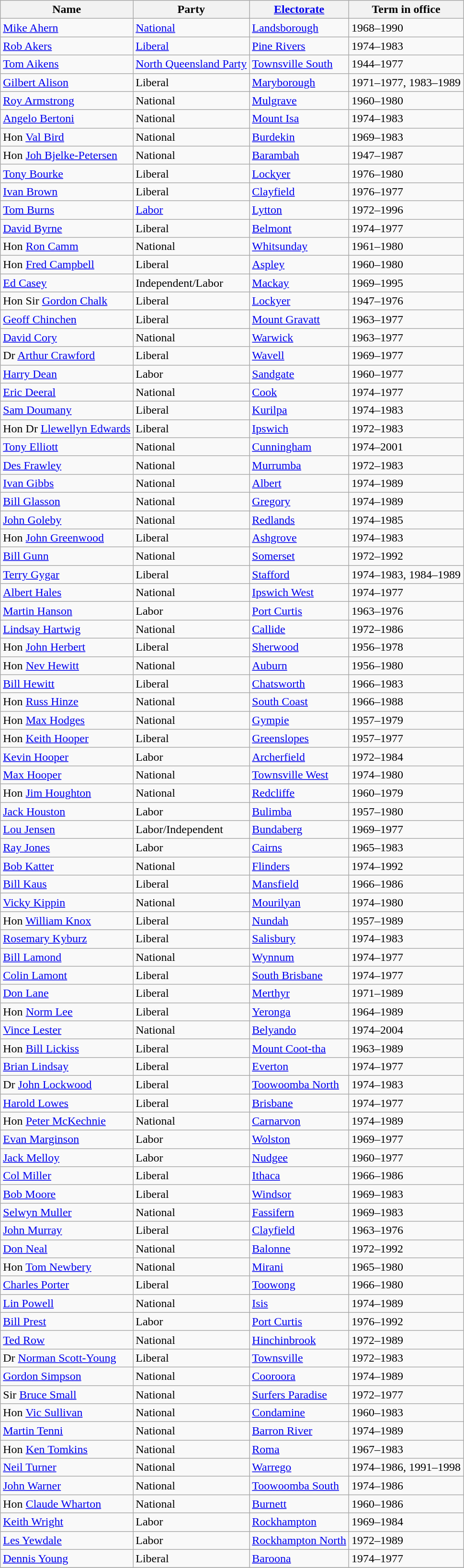<table class="wikitable sortable">
<tr>
<th>Name</th>
<th>Party</th>
<th><a href='#'>Electorate</a></th>
<th>Term in office</th>
</tr>
<tr>
<td><a href='#'>Mike Ahern</a></td>
<td><a href='#'>National</a></td>
<td><a href='#'>Landsborough</a></td>
<td>1968–1990</td>
</tr>
<tr>
<td><a href='#'>Rob Akers</a></td>
<td><a href='#'>Liberal</a></td>
<td><a href='#'>Pine Rivers</a></td>
<td>1974–1983</td>
</tr>
<tr>
<td><a href='#'>Tom Aikens</a></td>
<td><a href='#'>North Queensland Party</a></td>
<td><a href='#'>Townsville South</a></td>
<td>1944–1977</td>
</tr>
<tr>
<td><a href='#'>Gilbert Alison</a></td>
<td>Liberal</td>
<td><a href='#'>Maryborough</a></td>
<td>1971–1977, 1983–1989</td>
</tr>
<tr>
<td><a href='#'>Roy Armstrong</a></td>
<td>National</td>
<td><a href='#'>Mulgrave</a></td>
<td>1960–1980</td>
</tr>
<tr>
<td><a href='#'>Angelo Bertoni</a></td>
<td>National</td>
<td><a href='#'>Mount Isa</a></td>
<td>1974–1983</td>
</tr>
<tr>
<td>Hon <a href='#'>Val Bird</a></td>
<td>National</td>
<td><a href='#'>Burdekin</a></td>
<td>1969–1983</td>
</tr>
<tr>
<td>Hon <a href='#'>Joh Bjelke-Petersen</a></td>
<td>National</td>
<td><a href='#'>Barambah</a></td>
<td>1947–1987</td>
</tr>
<tr>
<td><a href='#'>Tony Bourke</a> </td>
<td>Liberal</td>
<td><a href='#'>Lockyer</a></td>
<td>1976–1980</td>
</tr>
<tr>
<td><a href='#'>Ivan Brown</a> </td>
<td>Liberal</td>
<td><a href='#'>Clayfield</a></td>
<td>1976–1977</td>
</tr>
<tr>
<td><a href='#'>Tom Burns</a></td>
<td><a href='#'>Labor</a></td>
<td><a href='#'>Lytton</a></td>
<td>1972–1996</td>
</tr>
<tr>
<td><a href='#'>David Byrne</a></td>
<td>Liberal</td>
<td><a href='#'>Belmont</a></td>
<td>1974–1977</td>
</tr>
<tr>
<td>Hon <a href='#'>Ron Camm</a></td>
<td>National</td>
<td><a href='#'>Whitsunday</a></td>
<td>1961–1980</td>
</tr>
<tr>
<td>Hon <a href='#'>Fred Campbell</a></td>
<td>Liberal</td>
<td><a href='#'>Aspley</a></td>
<td>1960–1980</td>
</tr>
<tr>
<td><a href='#'>Ed Casey</a></td>
<td>Independent/Labor </td>
<td><a href='#'>Mackay</a></td>
<td>1969–1995</td>
</tr>
<tr>
<td>Hon Sir <a href='#'>Gordon Chalk</a> </td>
<td>Liberal</td>
<td><a href='#'>Lockyer</a></td>
<td>1947–1976</td>
</tr>
<tr>
<td><a href='#'>Geoff Chinchen</a></td>
<td>Liberal</td>
<td><a href='#'>Mount Gravatt</a></td>
<td>1963–1977</td>
</tr>
<tr>
<td><a href='#'>David Cory</a></td>
<td>National</td>
<td><a href='#'>Warwick</a></td>
<td>1963–1977</td>
</tr>
<tr>
<td>Dr <a href='#'>Arthur Crawford</a></td>
<td>Liberal</td>
<td><a href='#'>Wavell</a></td>
<td>1969–1977</td>
</tr>
<tr>
<td><a href='#'>Harry Dean</a></td>
<td>Labor</td>
<td><a href='#'>Sandgate</a></td>
<td>1960–1977</td>
</tr>
<tr>
<td><a href='#'>Eric Deeral</a></td>
<td>National</td>
<td><a href='#'>Cook</a></td>
<td>1974–1977</td>
</tr>
<tr>
<td><a href='#'>Sam Doumany</a></td>
<td>Liberal</td>
<td><a href='#'>Kurilpa</a></td>
<td>1974–1983</td>
</tr>
<tr>
<td>Hon Dr <a href='#'>Llewellyn Edwards</a></td>
<td>Liberal</td>
<td><a href='#'>Ipswich</a></td>
<td>1972–1983</td>
</tr>
<tr>
<td><a href='#'>Tony Elliott</a></td>
<td>National</td>
<td><a href='#'>Cunningham</a></td>
<td>1974–2001</td>
</tr>
<tr>
<td><a href='#'>Des Frawley</a></td>
<td>National</td>
<td><a href='#'>Murrumba</a></td>
<td>1972–1983</td>
</tr>
<tr>
<td><a href='#'>Ivan Gibbs</a></td>
<td>National</td>
<td><a href='#'>Albert</a></td>
<td>1974–1989</td>
</tr>
<tr>
<td><a href='#'>Bill Glasson</a></td>
<td>National</td>
<td><a href='#'>Gregory</a></td>
<td>1974–1989</td>
</tr>
<tr>
<td><a href='#'>John Goleby</a></td>
<td>National</td>
<td><a href='#'>Redlands</a></td>
<td>1974–1985</td>
</tr>
<tr>
<td>Hon <a href='#'>John Greenwood</a></td>
<td>Liberal</td>
<td><a href='#'>Ashgrove</a></td>
<td>1974–1983</td>
</tr>
<tr>
<td><a href='#'>Bill Gunn</a></td>
<td>National</td>
<td><a href='#'>Somerset</a></td>
<td>1972–1992</td>
</tr>
<tr>
<td><a href='#'>Terry Gygar</a></td>
<td>Liberal</td>
<td><a href='#'>Stafford</a></td>
<td>1974–1983, 1984–1989</td>
</tr>
<tr>
<td><a href='#'>Albert Hales</a></td>
<td>National</td>
<td><a href='#'>Ipswich West</a></td>
<td>1974–1977</td>
</tr>
<tr>
<td><a href='#'>Martin Hanson</a> </td>
<td>Labor</td>
<td><a href='#'>Port Curtis</a></td>
<td>1963–1976</td>
</tr>
<tr>
<td><a href='#'>Lindsay Hartwig</a></td>
<td>National</td>
<td><a href='#'>Callide</a></td>
<td>1972–1986</td>
</tr>
<tr>
<td>Hon <a href='#'>John Herbert</a></td>
<td>Liberal</td>
<td><a href='#'>Sherwood</a></td>
<td>1956–1978</td>
</tr>
<tr>
<td>Hon <a href='#'>Nev Hewitt</a></td>
<td>National</td>
<td><a href='#'>Auburn</a></td>
<td>1956–1980</td>
</tr>
<tr>
<td><a href='#'>Bill Hewitt</a></td>
<td>Liberal</td>
<td><a href='#'>Chatsworth</a></td>
<td>1966–1983</td>
</tr>
<tr>
<td>Hon <a href='#'>Russ Hinze</a></td>
<td>National</td>
<td><a href='#'>South Coast</a></td>
<td>1966–1988</td>
</tr>
<tr>
<td>Hon <a href='#'>Max Hodges</a></td>
<td>National</td>
<td><a href='#'>Gympie</a></td>
<td>1957–1979</td>
</tr>
<tr>
<td>Hon <a href='#'>Keith Hooper</a></td>
<td>Liberal</td>
<td><a href='#'>Greenslopes</a></td>
<td>1957–1977</td>
</tr>
<tr>
<td><a href='#'>Kevin Hooper</a></td>
<td>Labor</td>
<td><a href='#'>Archerfield</a></td>
<td>1972–1984</td>
</tr>
<tr>
<td><a href='#'>Max Hooper</a></td>
<td>National</td>
<td><a href='#'>Townsville West</a></td>
<td>1974–1980</td>
</tr>
<tr>
<td>Hon <a href='#'>Jim Houghton</a></td>
<td>National</td>
<td><a href='#'>Redcliffe</a></td>
<td>1960–1979</td>
</tr>
<tr>
<td><a href='#'>Jack Houston</a></td>
<td>Labor</td>
<td><a href='#'>Bulimba</a></td>
<td>1957–1980</td>
</tr>
<tr>
<td><a href='#'>Lou Jensen</a></td>
<td>Labor/Independent</td>
<td><a href='#'>Bundaberg</a></td>
<td>1969–1977</td>
</tr>
<tr>
<td><a href='#'>Ray Jones</a></td>
<td>Labor</td>
<td><a href='#'>Cairns</a></td>
<td>1965–1983</td>
</tr>
<tr>
<td><a href='#'>Bob Katter</a></td>
<td>National</td>
<td><a href='#'>Flinders</a></td>
<td>1974–1992</td>
</tr>
<tr>
<td><a href='#'>Bill Kaus</a></td>
<td>Liberal</td>
<td><a href='#'>Mansfield</a></td>
<td>1966–1986</td>
</tr>
<tr>
<td><a href='#'>Vicky Kippin</a></td>
<td>National</td>
<td><a href='#'>Mourilyan</a></td>
<td>1974–1980</td>
</tr>
<tr>
<td>Hon <a href='#'>William Knox</a></td>
<td>Liberal</td>
<td><a href='#'>Nundah</a></td>
<td>1957–1989</td>
</tr>
<tr>
<td><a href='#'>Rosemary Kyburz</a></td>
<td>Liberal</td>
<td><a href='#'>Salisbury</a></td>
<td>1974–1983</td>
</tr>
<tr>
<td><a href='#'>Bill Lamond</a></td>
<td>National</td>
<td><a href='#'>Wynnum</a></td>
<td>1974–1977</td>
</tr>
<tr>
<td><a href='#'>Colin Lamont</a></td>
<td>Liberal</td>
<td><a href='#'>South Brisbane</a></td>
<td>1974–1977</td>
</tr>
<tr>
<td><a href='#'>Don Lane</a></td>
<td>Liberal</td>
<td><a href='#'>Merthyr</a></td>
<td>1971–1989</td>
</tr>
<tr>
<td>Hon <a href='#'>Norm Lee</a></td>
<td>Liberal</td>
<td><a href='#'>Yeronga</a></td>
<td>1964–1989</td>
</tr>
<tr>
<td><a href='#'>Vince Lester</a></td>
<td>National</td>
<td><a href='#'>Belyando</a></td>
<td>1974–2004</td>
</tr>
<tr>
<td>Hon <a href='#'>Bill Lickiss</a></td>
<td>Liberal</td>
<td><a href='#'>Mount Coot-tha</a></td>
<td>1963–1989</td>
</tr>
<tr>
<td><a href='#'>Brian Lindsay</a></td>
<td>Liberal</td>
<td><a href='#'>Everton</a></td>
<td>1974–1977</td>
</tr>
<tr>
<td>Dr <a href='#'>John Lockwood</a></td>
<td>Liberal</td>
<td><a href='#'>Toowoomba North</a></td>
<td>1974–1983</td>
</tr>
<tr>
<td><a href='#'>Harold Lowes</a></td>
<td>Liberal</td>
<td><a href='#'>Brisbane</a></td>
<td>1974–1977</td>
</tr>
<tr>
<td>Hon <a href='#'>Peter McKechnie</a></td>
<td>National</td>
<td><a href='#'>Carnarvon</a></td>
<td>1974–1989</td>
</tr>
<tr>
<td><a href='#'>Evan Marginson</a></td>
<td>Labor</td>
<td><a href='#'>Wolston</a></td>
<td>1969–1977</td>
</tr>
<tr>
<td><a href='#'>Jack Melloy</a></td>
<td>Labor</td>
<td><a href='#'>Nudgee</a></td>
<td>1960–1977</td>
</tr>
<tr>
<td><a href='#'>Col Miller</a></td>
<td>Liberal</td>
<td><a href='#'>Ithaca</a></td>
<td>1966–1986</td>
</tr>
<tr>
<td><a href='#'>Bob Moore</a></td>
<td>Liberal</td>
<td><a href='#'>Windsor</a></td>
<td>1969–1983</td>
</tr>
<tr>
<td><a href='#'>Selwyn Muller</a></td>
<td>National</td>
<td><a href='#'>Fassifern</a></td>
<td>1969–1983</td>
</tr>
<tr>
<td><a href='#'>John Murray</a> </td>
<td>Liberal</td>
<td><a href='#'>Clayfield</a></td>
<td>1963–1976</td>
</tr>
<tr>
<td><a href='#'>Don Neal</a></td>
<td>National</td>
<td><a href='#'>Balonne</a></td>
<td>1972–1992</td>
</tr>
<tr>
<td>Hon <a href='#'>Tom Newbery</a></td>
<td>National</td>
<td><a href='#'>Mirani</a></td>
<td>1965–1980</td>
</tr>
<tr>
<td><a href='#'>Charles Porter</a></td>
<td>Liberal</td>
<td><a href='#'>Toowong</a></td>
<td>1966–1980</td>
</tr>
<tr>
<td><a href='#'>Lin Powell</a></td>
<td>National</td>
<td><a href='#'>Isis</a></td>
<td>1974–1989</td>
</tr>
<tr>
<td><a href='#'>Bill Prest</a> </td>
<td>Labor</td>
<td><a href='#'>Port Curtis</a></td>
<td>1976–1992</td>
</tr>
<tr>
<td><a href='#'>Ted Row</a></td>
<td>National</td>
<td><a href='#'>Hinchinbrook</a></td>
<td>1972–1989</td>
</tr>
<tr>
<td>Dr <a href='#'>Norman Scott-Young</a></td>
<td>Liberal</td>
<td><a href='#'>Townsville</a></td>
<td>1972–1983</td>
</tr>
<tr>
<td><a href='#'>Gordon Simpson</a></td>
<td>National</td>
<td><a href='#'>Cooroora</a></td>
<td>1974–1989</td>
</tr>
<tr>
<td>Sir <a href='#'>Bruce Small</a></td>
<td>National</td>
<td><a href='#'>Surfers Paradise</a></td>
<td>1972–1977</td>
</tr>
<tr>
<td>Hon <a href='#'>Vic Sullivan</a></td>
<td>National</td>
<td><a href='#'>Condamine</a></td>
<td>1960–1983</td>
</tr>
<tr>
<td><a href='#'>Martin Tenni</a></td>
<td>National</td>
<td><a href='#'>Barron River</a></td>
<td>1974–1989</td>
</tr>
<tr>
<td>Hon <a href='#'>Ken Tomkins</a></td>
<td>National</td>
<td><a href='#'>Roma</a></td>
<td>1967–1983</td>
</tr>
<tr>
<td><a href='#'>Neil Turner</a></td>
<td>National</td>
<td><a href='#'>Warrego</a></td>
<td>1974–1986, 1991–1998</td>
</tr>
<tr>
<td><a href='#'>John Warner</a></td>
<td>National</td>
<td><a href='#'>Toowoomba South</a></td>
<td>1974–1986</td>
</tr>
<tr>
<td>Hon <a href='#'>Claude Wharton</a></td>
<td>National</td>
<td><a href='#'>Burnett</a></td>
<td>1960–1986</td>
</tr>
<tr>
<td><a href='#'>Keith Wright</a></td>
<td>Labor</td>
<td><a href='#'>Rockhampton</a></td>
<td>1969–1984</td>
</tr>
<tr>
<td><a href='#'>Les Yewdale</a></td>
<td>Labor</td>
<td><a href='#'>Rockhampton North</a></td>
<td>1972–1989</td>
</tr>
<tr>
<td><a href='#'>Dennis Young</a></td>
<td>Liberal</td>
<td><a href='#'>Baroona</a></td>
<td>1974–1977</td>
</tr>
<tr>
</tr>
</table>
